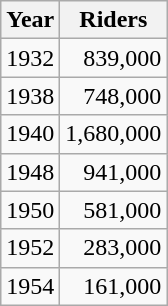<table class="wikitable sortable">
<tr>
<th scope="col">Year</th>
<th scope="col">Riders</th>
</tr>
<tr>
<td>1932</td>
<td style="text-align:right">839,000</td>
</tr>
<tr>
<td>1938</td>
<td style="text-align:right">748,000</td>
</tr>
<tr>
<td>1940</td>
<td style="text-align:right">1,680,000</td>
</tr>
<tr>
<td>1948</td>
<td style="text-align:right">941,000</td>
</tr>
<tr>
<td>1950</td>
<td style="text-align:right">581,000</td>
</tr>
<tr>
<td>1952</td>
<td style="text-align:right">283,000</td>
</tr>
<tr>
<td>1954</td>
<td style="text-align:right">161,000</td>
</tr>
</table>
